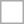<table style="border:solid 1px #aaa;" cellpadding="7" cellspacing="0" class="left">
<tr>
<td></td>
</tr>
</table>
